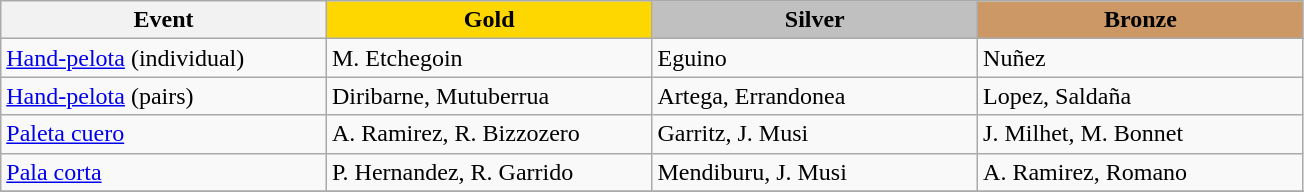<table class="wikitable" style="max-width: 23cm; width: 100%">
<tr>
<th scope="col">Event</th>
<th scope="col" style="background-color:gold; width:25%">Gold</th>
<th scope="col" style="background-color:silver; width:25%; width:25%">Silver</th>
<th scope="col" style="background-color:#cc9966; width:25%">Bronze</th>
</tr>
<tr>
<td><a href='#'>Hand-pelota</a> (individual)</td>
<td> M. Etchegoin</td>
<td> Eguino</td>
<td> Nuñez</td>
</tr>
<tr>
<td><a href='#'>Hand-pelota</a> (pairs)</td>
<td> Diribarne, Mutuberrua</td>
<td> Artega, Errandonea</td>
<td> Lopez, Saldaña</td>
</tr>
<tr>
<td><a href='#'>Paleta cuero</a></td>
<td> A. Ramirez, R. Bizzozero</td>
<td> Garritz, J. Musi</td>
<td> J. Milhet, M. Bonnet</td>
</tr>
<tr>
<td><a href='#'>Pala corta</a></td>
<td> P. Hernandez, R. Garrido</td>
<td> Mendiburu, J. Musi</td>
<td> A. Ramirez, Romano</td>
</tr>
<tr>
</tr>
</table>
